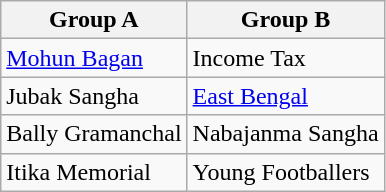<table class="wikitable">
<tr>
<th>Group A</th>
<th>Group B</th>
</tr>
<tr>
<td><a href='#'>Mohun Bagan</a></td>
<td>Income Tax</td>
</tr>
<tr>
<td>Jubak Sangha</td>
<td><a href='#'>East Bengal</a></td>
</tr>
<tr>
<td>Bally Gramanchal</td>
<td>Nabajanma Sangha</td>
</tr>
<tr>
<td>Itika Memorial</td>
<td>Young Footballers</td>
</tr>
</table>
